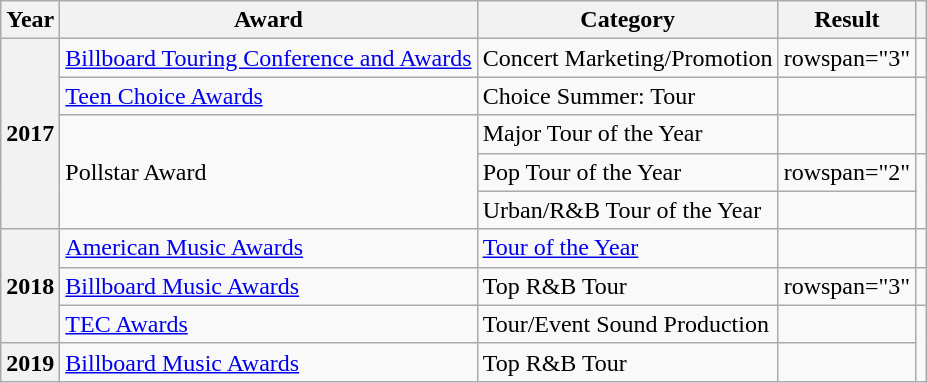<table class="wikitable plainrowheaders">
<tr>
<th scope=col>Year</th>
<th scope="col">Award</th>
<th scope="col">Category</th>
<th scope="col">Result</th>
<th scope=col></th>
</tr>
<tr>
<th scope="row" rowspan="5">2017</th>
<td><a href='#'>Billboard Touring Conference and Awards</a></td>
<td>Concert Marketing/Promotion</td>
<td>rowspan="3" </td>
<td style="text-align:center;"></td>
</tr>
<tr>
<td><a href='#'>Teen Choice Awards</a></td>
<td>Choice Summer: Tour</td>
<td style="text-align:center;"></td>
</tr>
<tr>
<td rowspan="3">Pollstar Award</td>
<td>Major Tour of the Year</td>
<td style="text-align:center;"></td>
</tr>
<tr>
<td>Pop Tour of the Year</td>
<td>rowspan="2" </td>
<td style="text-align:center;" rowspan="2"></td>
</tr>
<tr>
<td>Urban/R&B Tour of the Year</td>
</tr>
<tr>
<th scope="row" rowspan="3">2018</th>
<td><a href='#'>American Music Awards</a></td>
<td><a href='#'>Tour of the Year</a></td>
<td></td>
<td style="text-align:center;"></td>
</tr>
<tr>
<td><a href='#'>Billboard Music Awards</a></td>
<td>Top R&B Tour</td>
<td>rowspan="3" </td>
<td style="text-align:center;"></td>
</tr>
<tr>
<td><a href='#'>TEC Awards</a></td>
<td>Tour/Event Sound Production</td>
<td style="text-align:center;"></td>
</tr>
<tr>
<th scope="row">2019</th>
<td><a href='#'>Billboard Music Awards</a></td>
<td>Top R&B Tour</td>
<td style="text-align:center;"></td>
</tr>
</table>
